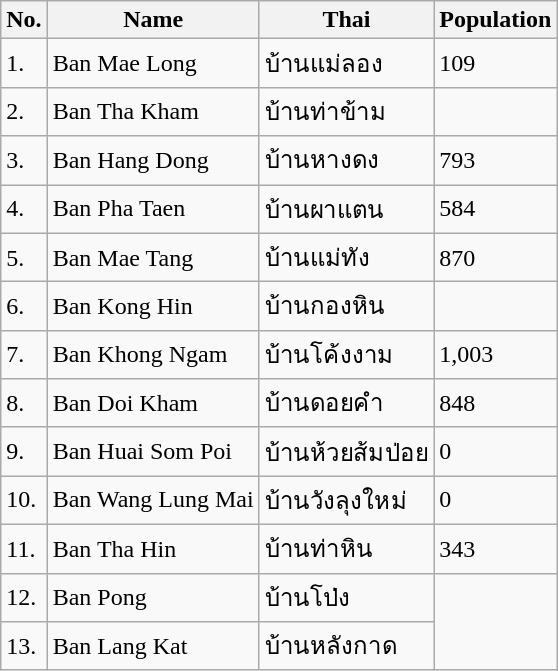<table class="wikitable sortable">
<tr>
<th>No.</th>
<th>Name</th>
<th>Thai</th>
<th>Population </th>
</tr>
<tr>
<td>1.</td>
<td>Ban Mae Long</td>
<td>บ้านแม่ลอง</td>
<td>109</td>
</tr>
<tr>
<td>2.</td>
<td>Ban Tha Kham</td>
<td>บ้านท่าข้าม</td>
</tr>
<tr>
<td>3.</td>
<td>Ban Hang Dong</td>
<td>บ้านหางดง</td>
<td>793</td>
</tr>
<tr>
<td>4.</td>
<td>Ban Pha Taen</td>
<td>บ้านผาแตน</td>
<td>584</td>
</tr>
<tr>
<td>5.</td>
<td>Ban Mae Tang</td>
<td>บ้านแม่ทัง</td>
<td>870</td>
</tr>
<tr>
<td>6.</td>
<td>Ban Kong Hin</td>
<td>บ้านกองหิน</td>
</tr>
<tr>
<td>7.</td>
<td>Ban Khong Ngam</td>
<td>บ้านโค้งงาม</td>
<td>1,003</td>
</tr>
<tr>
<td>8.</td>
<td>Ban Doi Kham</td>
<td>บ้านดอยคำ</td>
<td>848</td>
</tr>
<tr>
<td>9.</td>
<td>Ban Huai Som Poi</td>
<td>บ้านห้วยส้มป่อย</td>
<td>0</td>
</tr>
<tr>
<td>10.</td>
<td>Ban Wang Lung Mai</td>
<td>บ้านวังลุงใหม่</td>
<td>0</td>
</tr>
<tr>
<td>11.</td>
<td>Ban Tha Hin</td>
<td>บ้านท่าหิน</td>
<td>343</td>
</tr>
<tr>
<td>12.</td>
<td>Ban Pong</td>
<td>บ้านโป่ง</td>
</tr>
<tr>
<td>13.</td>
<td>Ban Lang Kat</td>
<td>บ้านหลังกาด</td>
</tr>
</table>
